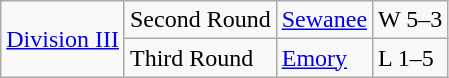<table class="wikitable">
<tr>
<td rowspan="5"><a href='#'>Division III</a></td>
<td>Second Round</td>
<td><a href='#'>Sewanee</a></td>
<td>W 5–3</td>
</tr>
<tr>
<td>Third Round</td>
<td><a href='#'>Emory</a></td>
<td>L 1–5</td>
</tr>
</table>
